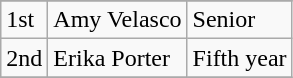<table class="wikitable" border="1">
<tr align=center>
</tr>
<tr>
<td>1st</td>
<td>Amy Velasco</td>
<td>Senior</td>
</tr>
<tr>
<td>2nd</td>
<td>Erika Porter</td>
<td>Fifth year</td>
</tr>
<tr>
</tr>
</table>
